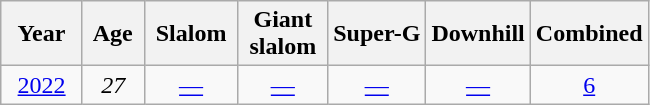<table class=wikitable style="text-align:center">
<tr>
<th>  Year  </th>
<th> Age </th>
<th> Slalom </th>
<th>Giant<br> slalom </th>
<th>Super-G</th>
<th>Downhill</th>
<th>Combined</th>
</tr>
<tr>
<td><a href='#'>2022</a></td>
<td><em>27</em></td>
<td><a href='#'>—</a></td>
<td><a href='#'>—</a></td>
<td><a href='#'>—</a></td>
<td><a href='#'>—</a></td>
<td><a href='#'>6</a></td>
</tr>
</table>
